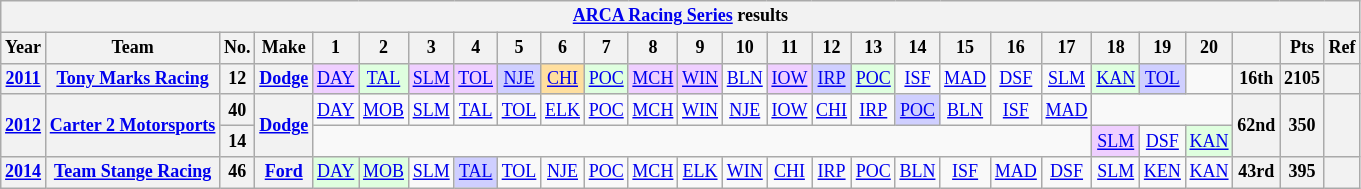<table class="wikitable" style="text-align:center; font-size:75%">
<tr>
<th colspan=27><a href='#'>ARCA Racing Series</a> results</th>
</tr>
<tr>
<th>Year</th>
<th>Team</th>
<th>No.</th>
<th>Make</th>
<th>1</th>
<th>2</th>
<th>3</th>
<th>4</th>
<th>5</th>
<th>6</th>
<th>7</th>
<th>8</th>
<th>9</th>
<th>10</th>
<th>11</th>
<th>12</th>
<th>13</th>
<th>14</th>
<th>15</th>
<th>16</th>
<th>17</th>
<th>18</th>
<th>19</th>
<th>20</th>
<th></th>
<th>Pts</th>
<th>Ref</th>
</tr>
<tr>
<th><a href='#'>2011</a></th>
<th><a href='#'>Tony Marks Racing</a></th>
<th>12</th>
<th><a href='#'>Dodge</a></th>
<td style="background:#EFCFFF;"><a href='#'>DAY</a><br></td>
<td style="background:#DFFFDF;"><a href='#'>TAL</a><br></td>
<td style="background:#EFCFFF;"><a href='#'>SLM</a><br></td>
<td style="background:#EFCFFF;"><a href='#'>TOL</a><br></td>
<td style="background:#CFCFFF;"><a href='#'>NJE</a><br></td>
<td style="background:#FFDF9F;"><a href='#'>CHI</a><br></td>
<td style="background:#DFFFDF;"><a href='#'>POC</a><br></td>
<td style="background:#EFCFFF;"><a href='#'>MCH</a><br></td>
<td style="background:#EFCFFF;"><a href='#'>WIN</a><br></td>
<td><a href='#'>BLN</a></td>
<td style="background:#EFCFFF;"><a href='#'>IOW</a><br></td>
<td style="background:#CFCFFF;"><a href='#'>IRP</a><br></td>
<td style="background:#DFFFDF;"><a href='#'>POC</a><br></td>
<td><a href='#'>ISF</a></td>
<td><a href='#'>MAD</a></td>
<td><a href='#'>DSF</a></td>
<td><a href='#'>SLM</a></td>
<td style="background:#DFFFDF;"><a href='#'>KAN</a><br></td>
<td style="background:#CFCFFF;"><a href='#'>TOL</a><br></td>
<td></td>
<th>16th</th>
<th>2105</th>
<th></th>
</tr>
<tr>
<th rowspan=2><a href='#'>2012</a></th>
<th rowspan=2><a href='#'>Carter 2 Motorsports</a></th>
<th>40</th>
<th rowspan=2><a href='#'>Dodge</a></th>
<td><a href='#'>DAY</a></td>
<td><a href='#'>MOB</a></td>
<td><a href='#'>SLM</a></td>
<td><a href='#'>TAL</a></td>
<td><a href='#'>TOL</a></td>
<td><a href='#'>ELK</a></td>
<td><a href='#'>POC</a></td>
<td><a href='#'>MCH</a></td>
<td><a href='#'>WIN</a></td>
<td><a href='#'>NJE</a></td>
<td><a href='#'>IOW</a></td>
<td><a href='#'>CHI</a></td>
<td><a href='#'>IRP</a></td>
<td style="background:#CFCFFF;"><a href='#'>POC</a><br></td>
<td><a href='#'>BLN</a></td>
<td><a href='#'>ISF</a></td>
<td><a href='#'>MAD</a></td>
<td colspan=3></td>
<th rowspan=2>62nd</th>
<th rowspan=2>350</th>
<th rowspan=2></th>
</tr>
<tr>
<th>14</th>
<td colspan=17></td>
<td style="background:#EFCFFF;"><a href='#'>SLM</a><br></td>
<td><a href='#'>DSF</a></td>
<td style="background:#DFFFDF;"><a href='#'>KAN</a><br></td>
</tr>
<tr>
<th><a href='#'>2014</a></th>
<th><a href='#'>Team Stange Racing</a></th>
<th>46</th>
<th><a href='#'>Ford</a></th>
<td style="background:#DFFFDF;"><a href='#'>DAY</a><br></td>
<td style="background:#DFFFDF;"><a href='#'>MOB</a><br></td>
<td><a href='#'>SLM</a></td>
<td style="background:#CFCFFF;"><a href='#'>TAL</a><br></td>
<td><a href='#'>TOL</a></td>
<td><a href='#'>NJE</a></td>
<td><a href='#'>POC</a></td>
<td><a href='#'>MCH</a></td>
<td><a href='#'>ELK</a></td>
<td><a href='#'>WIN</a></td>
<td><a href='#'>CHI</a></td>
<td><a href='#'>IRP</a></td>
<td><a href='#'>POC</a></td>
<td><a href='#'>BLN</a></td>
<td><a href='#'>ISF</a></td>
<td><a href='#'>MAD</a></td>
<td><a href='#'>DSF</a></td>
<td><a href='#'>SLM</a></td>
<td><a href='#'>KEN</a></td>
<td><a href='#'>KAN</a></td>
<th>43rd</th>
<th>395</th>
<th></th>
</tr>
</table>
